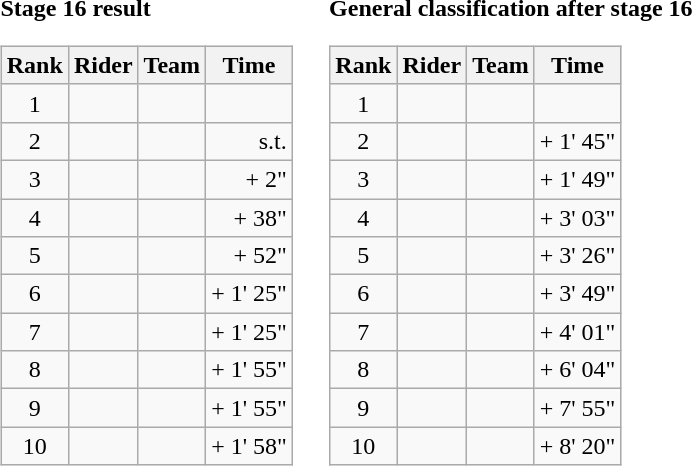<table>
<tr>
<td><strong>Stage 16 result</strong><br><table class="wikitable">
<tr>
<th scope="col">Rank</th>
<th scope="col">Rider</th>
<th scope="col">Team</th>
<th scope="col">Time</th>
</tr>
<tr>
<td style="text-align:center;">1</td>
<td></td>
<td></td>
<td style="text-align:right;"></td>
</tr>
<tr>
<td style="text-align:center;">2</td>
<td></td>
<td></td>
<td style="text-align:right;">s.t.</td>
</tr>
<tr>
<td style="text-align:center;">3</td>
<td></td>
<td></td>
<td style="text-align:right;">+ 2"</td>
</tr>
<tr>
<td style="text-align:center;">4</td>
<td></td>
<td></td>
<td style="text-align:right;">+ 38"</td>
</tr>
<tr>
<td style="text-align:center;">5</td>
<td></td>
<td></td>
<td style="text-align:right;">+ 52"</td>
</tr>
<tr>
<td style="text-align:center;">6</td>
<td></td>
<td></td>
<td style="text-align:right;">+ 1' 25"</td>
</tr>
<tr>
<td style="text-align:center;">7</td>
<td></td>
<td></td>
<td style="text-align:right;">+ 1' 25"</td>
</tr>
<tr>
<td style="text-align:center;">8</td>
<td></td>
<td></td>
<td style="text-align:right;">+ 1' 55"</td>
</tr>
<tr>
<td style="text-align:center;">9</td>
<td></td>
<td></td>
<td style="text-align:right;">+ 1' 55"</td>
</tr>
<tr>
<td style="text-align:center;">10</td>
<td></td>
<td></td>
<td style="text-align:right;">+ 1' 58"</td>
</tr>
</table>
</td>
<td></td>
<td><strong>General classification after stage 16</strong><br><table class="wikitable">
<tr>
<th scope="col">Rank</th>
<th scope="col">Rider</th>
<th scope="col">Team</th>
<th scope="col">Time</th>
</tr>
<tr>
<td style="text-align:center;">1</td>
<td> </td>
<td></td>
<td style="text-align:right;"></td>
</tr>
<tr>
<td style="text-align:center;">2</td>
<td></td>
<td></td>
<td style="text-align:right;">+ 1' 45"</td>
</tr>
<tr>
<td style="text-align:center;">3</td>
<td></td>
<td></td>
<td style="text-align:right;">+ 1' 49"</td>
</tr>
<tr>
<td style="text-align:center;">4</td>
<td></td>
<td></td>
<td style="text-align:right;">+ 3' 03"</td>
</tr>
<tr>
<td style="text-align:center;">5</td>
<td></td>
<td></td>
<td style="text-align:right;">+ 3' 26"</td>
</tr>
<tr>
<td style="text-align:center;">6</td>
<td></td>
<td></td>
<td style="text-align:right;">+ 3' 49"</td>
</tr>
<tr>
<td style="text-align:center;">7</td>
<td></td>
<td></td>
<td style="text-align:right;">+ 4' 01"</td>
</tr>
<tr>
<td style="text-align:center;">8</td>
<td></td>
<td></td>
<td style="text-align:right;">+ 6' 04"</td>
</tr>
<tr>
<td style="text-align:center;">9</td>
<td> </td>
<td></td>
<td style="text-align:right;">+ 7' 55"</td>
</tr>
<tr>
<td style="text-align:center;">10</td>
<td></td>
<td></td>
<td style="text-align:right;">+ 8' 20"</td>
</tr>
</table>
</td>
</tr>
</table>
